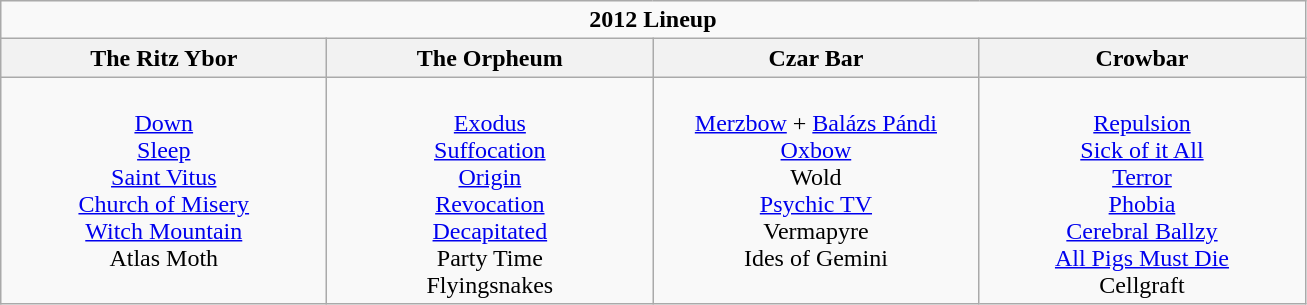<table class="wikitable">
<tr>
<td colspan="4" align="center"><strong>2012 Lineup</strong></td>
</tr>
<tr>
<th>The Ritz Ybor</th>
<th>The Orpheum</th>
<th>Czar Bar</th>
<th>Crowbar</th>
</tr>
<tr>
<td valign="top" align="center" width=210><br><a href='#'>Down</a><br>
<a href='#'>Sleep</a><br>
<a href='#'>Saint Vitus</a><br>
<a href='#'>Church of Misery</a><br>
<a href='#'>Witch Mountain</a><br>
Atlas Moth<br></td>
<td valign="top" align="center" width=210><br><a href='#'>Exodus</a><br>
<a href='#'>Suffocation</a><br>
<a href='#'>Origin</a><br>
<a href='#'>Revocation</a><br>
<a href='#'>Decapitated</a><br>
Party Time<br>
Flyingsnakes<br></td>
<td valign="top" align="center" width=210><br><a href='#'>Merzbow</a> + <a href='#'>Balázs Pándi</a><br>
<a href='#'>Oxbow</a><br>
Wold<br>
<a href='#'>Psychic TV</a><br>
Vermapyre<br>
Ides of Gemini<br></td>
<td valign="top" align="center" width=210><br><a href='#'>Repulsion</a><br>
<a href='#'>Sick of it All</a><br>
<a href='#'>Terror</a><br>
<a href='#'>Phobia</a><br>
<a href='#'>Cerebral Ballzy</a><br>
<a href='#'>All Pigs Must Die</a><br>
Cellgraft<br></td>
</tr>
</table>
